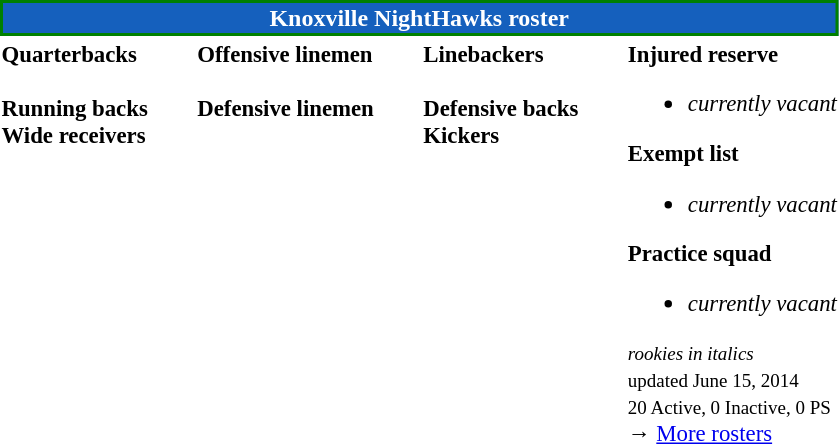<table class="toccolours" style="text-align: left;">
<tr>
<th colspan="7" style="background-color:#1560BD; border:2px solid #008000; color:white; text-align:center;"><strong>Knoxville NightHawks roster</strong></th>
</tr>
<tr>
<td style="font-size: 95%;" valign="top"><strong>Quarterbacks</strong><br>
<br><strong>Running backs</strong>
<br><strong>Wide receivers</strong>




</td>
<td style="width: 25px;"></td>
<td style="font-size: 95%;" valign="top"><strong>Offensive linemen</strong><br>

<br><strong>Defensive linemen</strong>


</td>
<td style="width: 25px;"></td>
<td style="font-size: 95%;" valign="top"><strong>Linebackers</strong><br>
<br><strong>Defensive backs</strong>



<br><strong>Kickers</strong>
</td>
<td style="width: 25px;"></td>
<td style="font-size: 95%;" valign="top"><strong>Injured reserve</strong><br><ul><li><em>currently vacant</em></li></ul><strong>Exempt list</strong><ul><li><em>currently vacant</em></li></ul><strong>Practice squad</strong><ul><li><em>currently vacant</em></li></ul><small><em>rookies in italics</em><br>
updated June 15, 2014<br>
20 Active, 0 Inactive, 0 PS</small><br>→ <a href='#'>More rosters</a></td>
</tr>
<tr>
</tr>
</table>
